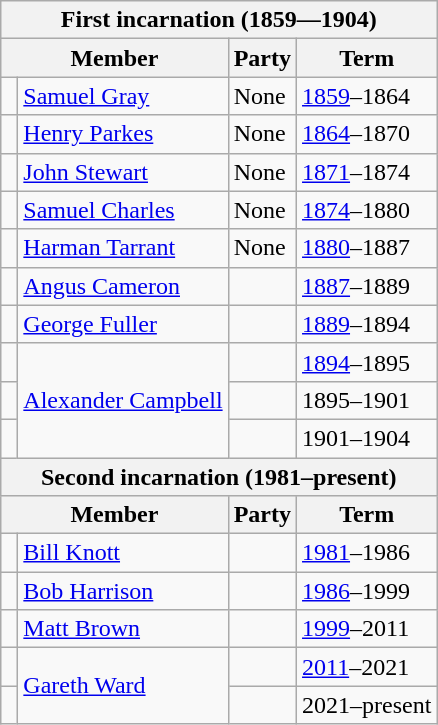<table class="wikitable">
<tr>
<th colspan="4">First incarnation (1859—1904)</th>
</tr>
<tr>
<th colspan="2">Member</th>
<th>Party</th>
<th>Term</th>
</tr>
<tr>
<td> </td>
<td><a href='#'>Samuel Gray</a></td>
<td>None</td>
<td><a href='#'>1859</a>–1864</td>
</tr>
<tr>
<td> </td>
<td><a href='#'>Henry Parkes</a></td>
<td>None</td>
<td><a href='#'>1864</a>–1870</td>
</tr>
<tr>
<td> </td>
<td><a href='#'>John Stewart</a></td>
<td>None</td>
<td><a href='#'>1871</a>–1874</td>
</tr>
<tr>
<td> </td>
<td><a href='#'>Samuel Charles</a></td>
<td>None</td>
<td><a href='#'>1874</a>–1880</td>
</tr>
<tr>
<td> </td>
<td><a href='#'>Harman Tarrant</a></td>
<td>None</td>
<td><a href='#'>1880</a>–1887</td>
</tr>
<tr>
<td> </td>
<td><a href='#'>Angus Cameron</a></td>
<td></td>
<td><a href='#'>1887</a>–1889</td>
</tr>
<tr>
<td> </td>
<td><a href='#'>George Fuller</a></td>
<td></td>
<td><a href='#'>1889</a>–1894</td>
</tr>
<tr>
<td> </td>
<td rowspan="3"><a href='#'>Alexander Campbell</a></td>
<td></td>
<td><a href='#'>1894</a>–1895</td>
</tr>
<tr>
<td> </td>
<td></td>
<td>1895–1901</td>
</tr>
<tr>
<td> </td>
<td></td>
<td>1901–1904</td>
</tr>
<tr>
<th colspan="4">Second incarnation (1981–present)</th>
</tr>
<tr>
<th colspan="2">Member</th>
<th>Party</th>
<th>Term</th>
</tr>
<tr>
<td> </td>
<td><a href='#'>Bill Knott</a></td>
<td></td>
<td><a href='#'>1981</a>–1986</td>
</tr>
<tr>
<td> </td>
<td><a href='#'>Bob Harrison</a></td>
<td></td>
<td><a href='#'>1986</a>–1999</td>
</tr>
<tr>
<td> </td>
<td><a href='#'>Matt Brown</a></td>
<td></td>
<td><a href='#'>1999</a>–2011</td>
</tr>
<tr>
<td> </td>
<td rowspan="2"><a href='#'>Gareth Ward</a></td>
<td></td>
<td><a href='#'>2011</a>–2021</td>
</tr>
<tr>
<td> </td>
<td></td>
<td>2021–present</td>
</tr>
</table>
